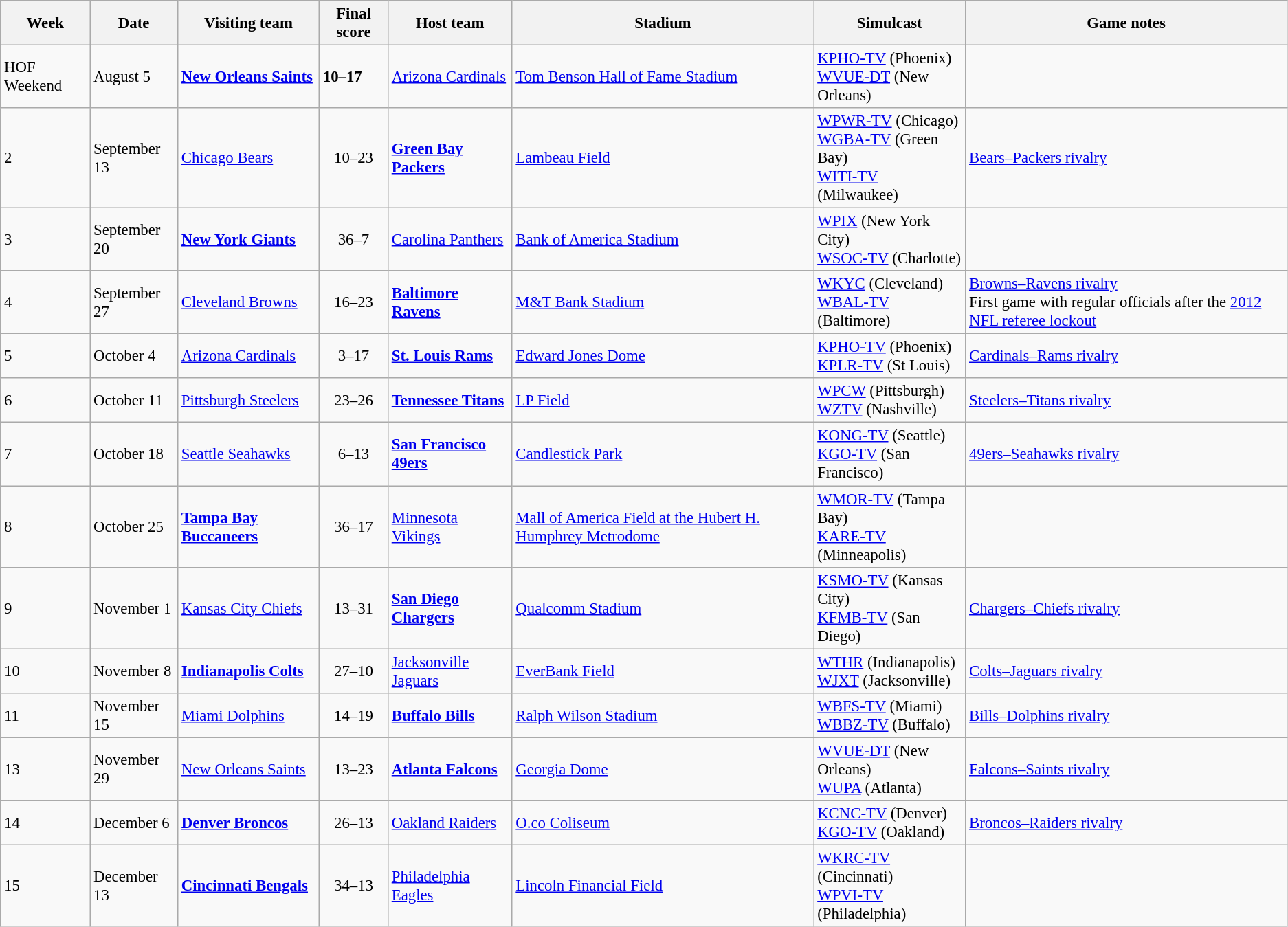<table class="wikitable" style="font-size: 95%;">
<tr>
<th>Week</th>
<th>Date</th>
<th>Visiting team</th>
<th>Final score</th>
<th>Host team</th>
<th>Stadium</th>
<th>Simulcast</th>
<th>Game notes</th>
</tr>
<tr>
<td>HOF Weekend</td>
<td>August 5</td>
<td><strong><a href='#'>New Orleans Saints</a></strong></td>
<td><strong>10–17</strong></td>
<td><a href='#'>Arizona Cardinals</a></td>
<td><a href='#'>Tom Benson Hall of Fame Stadium</a></td>
<td><a href='#'>KPHO-TV</a> (Phoenix)<br><a href='#'>WVUE-DT</a> (New Orleans)</td>
<td></td>
</tr>
<tr>
<td>2</td>
<td>September 13</td>
<td><a href='#'>Chicago Bears</a></td>
<td align="center">10–23</td>
<td><strong><a href='#'>Green Bay Packers</a></strong></td>
<td><a href='#'>Lambeau Field</a></td>
<td><a href='#'>WPWR-TV</a> (Chicago)<br><a href='#'>WGBA-TV</a> (Green Bay)<br><a href='#'>WITI-TV</a> (Milwaukee)</td>
<td><a href='#'>Bears–Packers rivalry</a></td>
</tr>
<tr>
<td>3</td>
<td>September 20</td>
<td><strong><a href='#'>New York Giants</a></strong></td>
<td align="center">36–7</td>
<td><a href='#'>Carolina Panthers</a></td>
<td><a href='#'>Bank of America Stadium</a></td>
<td><a href='#'>WPIX</a> (New York City)<br><a href='#'>WSOC-TV</a> (Charlotte)</td>
<td></td>
</tr>
<tr>
<td>4</td>
<td>September 27</td>
<td><a href='#'>Cleveland Browns</a></td>
<td align="center">16–23</td>
<td><strong><a href='#'>Baltimore Ravens</a></strong></td>
<td><a href='#'>M&T Bank Stadium</a></td>
<td><a href='#'>WKYC</a> (Cleveland)<br><a href='#'>WBAL-TV</a> (Baltimore)</td>
<td><a href='#'>Browns–Ravens rivalry</a><br>First game with regular officials after the <a href='#'>2012 NFL referee lockout</a></td>
</tr>
<tr>
<td>5</td>
<td>October 4</td>
<td><a href='#'>Arizona Cardinals</a></td>
<td align="center">3–17</td>
<td><strong><a href='#'>St. Louis Rams</a></strong></td>
<td><a href='#'>Edward Jones Dome</a></td>
<td><a href='#'>KPHO-TV</a> (Phoenix)<br><a href='#'>KPLR-TV</a> (St Louis)</td>
<td><a href='#'>Cardinals–Rams rivalry</a></td>
</tr>
<tr>
<td>6</td>
<td>October 11</td>
<td><a href='#'>Pittsburgh Steelers</a></td>
<td align="center">23–26</td>
<td><strong><a href='#'>Tennessee Titans</a></strong></td>
<td><a href='#'>LP Field</a></td>
<td><a href='#'>WPCW</a> (Pittsburgh)<br><a href='#'>WZTV</a> (Nashville)</td>
<td><a href='#'>Steelers–Titans rivalry</a></td>
</tr>
<tr>
<td>7</td>
<td>October 18</td>
<td><a href='#'>Seattle Seahawks</a></td>
<td align="center">6–13</td>
<td><strong><a href='#'>San Francisco 49ers</a></strong></td>
<td><a href='#'>Candlestick Park</a></td>
<td><a href='#'>KONG-TV</a> (Seattle)<br><a href='#'>KGO-TV</a> (San Francisco)</td>
<td><a href='#'>49ers–Seahawks rivalry</a></td>
</tr>
<tr>
<td>8</td>
<td>October 25</td>
<td><strong><a href='#'>Tampa Bay Buccaneers</a></strong></td>
<td align="center">36–17</td>
<td><a href='#'>Minnesota Vikings</a></td>
<td><a href='#'>Mall of America Field at the Hubert H. Humphrey Metrodome</a></td>
<td><a href='#'>WMOR-TV</a> (Tampa Bay)<br><a href='#'>KARE-TV</a> (Minneapolis)</td>
<td></td>
</tr>
<tr>
<td>9</td>
<td>November 1</td>
<td><a href='#'>Kansas City Chiefs</a></td>
<td align="center">13–31</td>
<td><strong><a href='#'>San Diego Chargers</a></strong></td>
<td><a href='#'>Qualcomm Stadium</a></td>
<td><a href='#'>KSMO-TV</a> (Kansas City)<br><a href='#'>KFMB-TV</a> (San Diego)</td>
<td><a href='#'>Chargers–Chiefs rivalry</a></td>
</tr>
<tr>
<td>10</td>
<td>November 8</td>
<td><strong><a href='#'>Indianapolis Colts</a></strong></td>
<td align="center">27–10</td>
<td><a href='#'>Jacksonville Jaguars</a></td>
<td><a href='#'>EverBank Field</a></td>
<td><a href='#'>WTHR</a> (Indianapolis)<br><a href='#'>WJXT</a> (Jacksonville)</td>
<td><a href='#'>Colts–Jaguars rivalry</a></td>
</tr>
<tr>
<td>11</td>
<td>November 15</td>
<td><a href='#'>Miami Dolphins</a></td>
<td align="center">14–19</td>
<td><strong><a href='#'>Buffalo Bills</a></strong></td>
<td><a href='#'>Ralph Wilson Stadium</a></td>
<td><a href='#'>WBFS-TV</a> (Miami)<br><a href='#'>WBBZ-TV</a> (Buffalo)</td>
<td><a href='#'>Bills–Dolphins rivalry</a></td>
</tr>
<tr>
<td>13</td>
<td>November 29</td>
<td><a href='#'>New Orleans Saints</a></td>
<td align="center">13–23</td>
<td><strong><a href='#'>Atlanta Falcons</a></strong></td>
<td><a href='#'>Georgia Dome</a></td>
<td><a href='#'>WVUE-DT</a> (New Orleans)<br><a href='#'>WUPA</a> (Atlanta)</td>
<td><a href='#'>Falcons–Saints rivalry</a></td>
</tr>
<tr>
<td>14</td>
<td>December 6</td>
<td><strong><a href='#'>Denver Broncos</a></strong></td>
<td align="center">26–13</td>
<td><a href='#'>Oakland Raiders</a></td>
<td><a href='#'>O.co Coliseum</a></td>
<td><a href='#'>KCNC-TV</a> (Denver)<br><a href='#'>KGO-TV</a> (Oakland)</td>
<td><a href='#'>Broncos–Raiders rivalry</a></td>
</tr>
<tr>
<td>15</td>
<td>December 13</td>
<td><strong><a href='#'>Cincinnati Bengals</a></strong></td>
<td align="center">34–13</td>
<td><a href='#'>Philadelphia Eagles</a></td>
<td><a href='#'>Lincoln Financial Field</a></td>
<td><a href='#'>WKRC-TV</a> (Cincinnati)<br><a href='#'>WPVI-TV</a> (Philadelphia)</td>
<td></td>
</tr>
</table>
